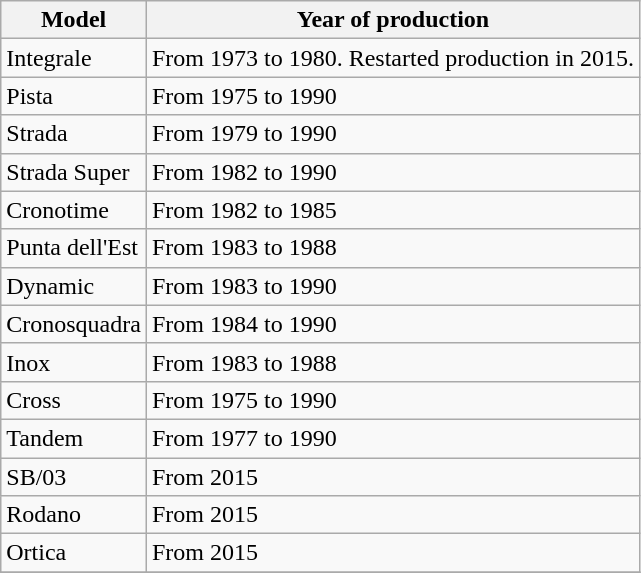<table class="wikitable">
<tr>
<th>Model</th>
<th>Year of production</th>
</tr>
<tr>
<td>Integrale</td>
<td>From 1973 to 1980. Restarted production in 2015.</td>
</tr>
<tr>
<td>Pista</td>
<td>From 1975 to 1990</td>
</tr>
<tr>
<td>Strada</td>
<td>From 1979 to 1990</td>
</tr>
<tr>
<td>Strada Super</td>
<td>From 1982 to 1990</td>
</tr>
<tr>
<td>Cronotime</td>
<td>From 1982 to 1985</td>
</tr>
<tr>
<td>Punta dell'Est</td>
<td>From 1983 to 1988</td>
</tr>
<tr>
<td>Dynamic</td>
<td>From 1983 to 1990</td>
</tr>
<tr>
<td>Cronosquadra</td>
<td>From 1984 to 1990</td>
</tr>
<tr>
<td>Inox</td>
<td>From 1983 to 1988</td>
</tr>
<tr>
<td>Cross</td>
<td>From 1975 to 1990</td>
</tr>
<tr>
<td>Tandem</td>
<td>From 1977 to 1990</td>
</tr>
<tr>
<td>SB/03</td>
<td>From 2015</td>
</tr>
<tr>
<td>Rodano</td>
<td>From 2015</td>
</tr>
<tr>
<td>Ortica</td>
<td>From 2015</td>
</tr>
<tr>
</tr>
</table>
